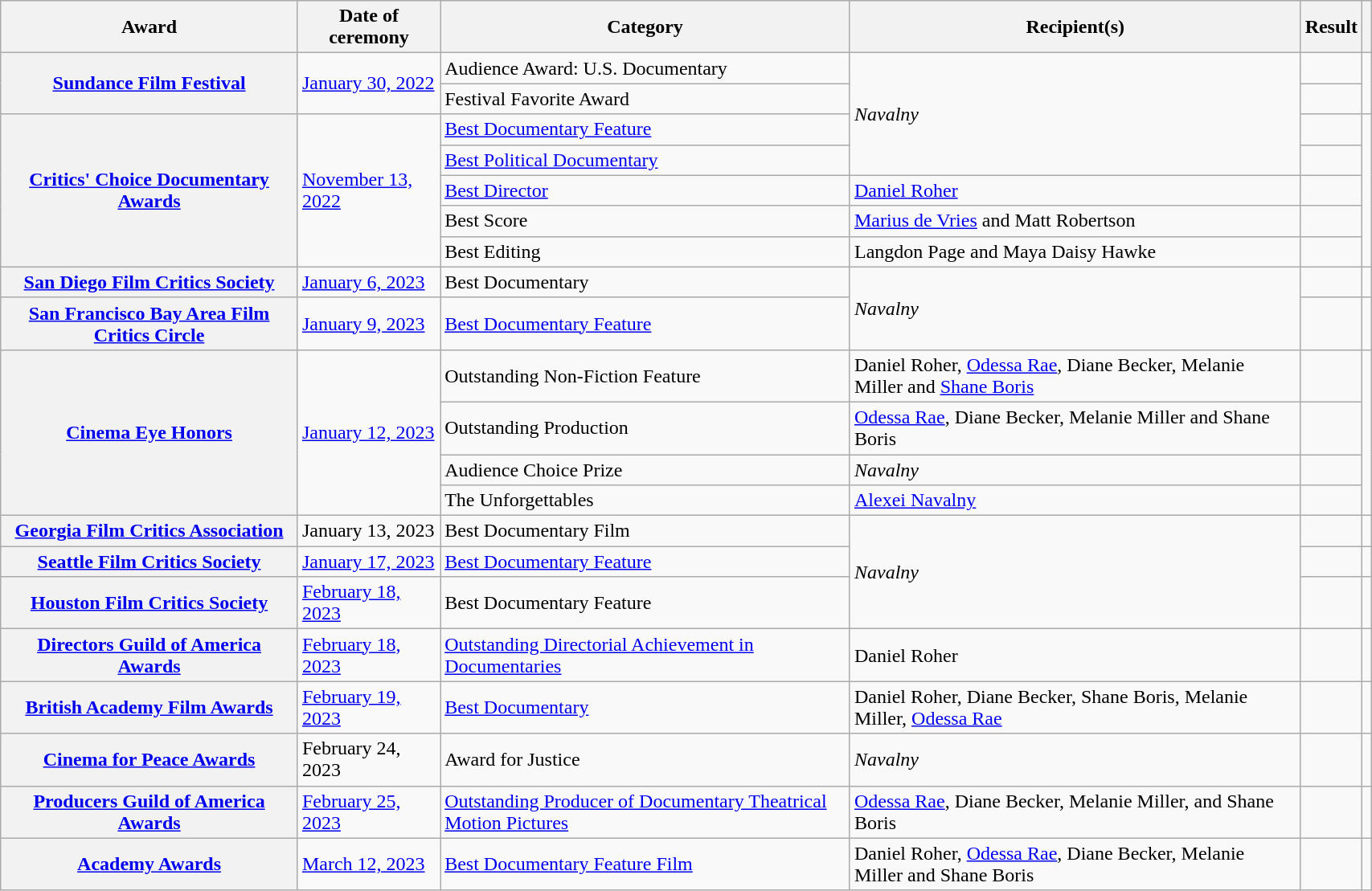<table class="wikitable sortable plainrowheaders" style="width: 90%;">
<tr>
<th scope="col">Award</th>
<th scope="col">Date of ceremony</th>
<th scope="col">Category</th>
<th scope="col">Recipient(s)</th>
<th scope="col">Result</th>
<th scope="col" class="unsortable"></th>
</tr>
<tr>
<th rowspan="2" scope="row"><a href='#'>Sundance Film Festival</a></th>
<td rowspan="2"><a href='#'>January 30, 2022</a></td>
<td>Audience Award: U.S. Documentary</td>
<td rowspan="4"><em>Navalny</em></td>
<td></td>
<td rowspan="2"></td>
</tr>
<tr>
<td>Festival Favorite Award</td>
<td></td>
</tr>
<tr>
<th scope="row" rowspan="5"><a href='#'>Critics' Choice Documentary Awards</a></th>
<td rowspan="5"><a href='#'>November 13, 2022</a></td>
<td><a href='#'>Best Documentary Feature</a></td>
<td></td>
<td rowspan="5"><br></td>
</tr>
<tr>
<td><a href='#'>Best Political Documentary</a></td>
<td></td>
</tr>
<tr>
<td><a href='#'>Best Director</a></td>
<td><a href='#'>Daniel Roher</a></td>
<td></td>
</tr>
<tr>
<td>Best Score</td>
<td><a href='#'>Marius de Vries</a> and Matt Robertson</td>
<td></td>
</tr>
<tr>
<td>Best Editing</td>
<td>Langdon Page and Maya Daisy Hawke</td>
<td></td>
</tr>
<tr>
<th scope="row"><a href='#'>San Diego Film Critics Society</a></th>
<td><a href='#'>January 6, 2023</a></td>
<td>Best Documentary</td>
<td rowspan="2"><em>Navalny</em></td>
<td></td>
<td></td>
</tr>
<tr>
<th scope="row"><a href='#'>San Francisco Bay Area Film Critics Circle</a></th>
<td><a href='#'>January 9, 2023</a></td>
<td><a href='#'>Best Documentary Feature</a></td>
<td></td>
<td style="text-align:center;"></td>
</tr>
<tr>
<th rowspan="4" scope="row"><a href='#'>Cinema Eye Honors</a></th>
<td rowspan="4"><a href='#'>January 12, 2023</a></td>
<td>Outstanding Non-Fiction Feature</td>
<td>Daniel Roher, <a href='#'>Odessa Rae</a>, Diane Becker, Melanie Miller and <a href='#'>Shane Boris</a></td>
<td></td>
<td rowspan="4"><br></td>
</tr>
<tr>
<td>Outstanding Production</td>
<td><a href='#'>Odessa Rae</a>, Diane Becker, Melanie Miller and Shane Boris</td>
<td></td>
</tr>
<tr>
<td>Audience Choice Prize</td>
<td><em>Navalny</em></td>
<td></td>
</tr>
<tr>
<td>The Unforgettables</td>
<td><a href='#'>Alexei Navalny</a></td>
<td></td>
</tr>
<tr>
<th scope="row"><a href='#'>Georgia Film Critics Association</a></th>
<td>January 13, 2023</td>
<td>Best Documentary Film</td>
<td rowspan="3"><em>Navalny</em></td>
<td></td>
<td style="text-align:center;"></td>
</tr>
<tr>
<th scope="row"><a href='#'>Seattle Film Critics Society</a></th>
<td><a href='#'>January 17, 2023</a></td>
<td><a href='#'>Best Documentary Feature</a></td>
<td></td>
<td align="center"></td>
</tr>
<tr>
<th scope="row"><a href='#'>Houston Film Critics Society</a></th>
<td><a href='#'>February 18, 2023</a></td>
<td>Best Documentary Feature</td>
<td></td>
<td style="text-align:center;"></td>
</tr>
<tr>
<th scope="row"><a href='#'>Directors Guild of America Awards</a></th>
<td><a href='#'>February 18, 2023</a></td>
<td><a href='#'>Outstanding Directorial Achievement in Documentaries</a></td>
<td>Daniel Roher</td>
<td></td>
<td align="center"></td>
</tr>
<tr>
<th scope="row"><a href='#'>British Academy Film Awards</a></th>
<td><a href='#'>February 19, 2023</a></td>
<td><a href='#'>Best Documentary</a></td>
<td>Daniel Roher, Diane Becker, Shane Boris, Melanie Miller, <a href='#'>Odessa Rae</a></td>
<td></td>
<td></td>
</tr>
<tr>
<th scope="row"><a href='#'>Cinema for Peace Awards</a></th>
<td>February 24, 2023</td>
<td>Award for Justice</td>
<td><em>Navalny</em></td>
<td></td>
<td></td>
</tr>
<tr>
<th scope="row"><a href='#'>Producers Guild of America Awards</a></th>
<td><a href='#'>February 25, 2023</a></td>
<td><a href='#'>Outstanding Producer of Documentary Theatrical Motion Pictures</a></td>
<td><a href='#'>Odessa Rae</a>, Diane Becker, Melanie Miller, and Shane Boris</td>
<td></td>
<td align="center"></td>
</tr>
<tr>
<th scope="row"><a href='#'>Academy Awards</a></th>
<td><a href='#'>March 12, 2023</a></td>
<td><a href='#'>Best Documentary Feature Film</a></td>
<td>Daniel Roher, <a href='#'>Odessa Rae</a>, Diane Becker, Melanie Miller and Shane Boris</td>
<td></td>
<td></td>
</tr>
</table>
